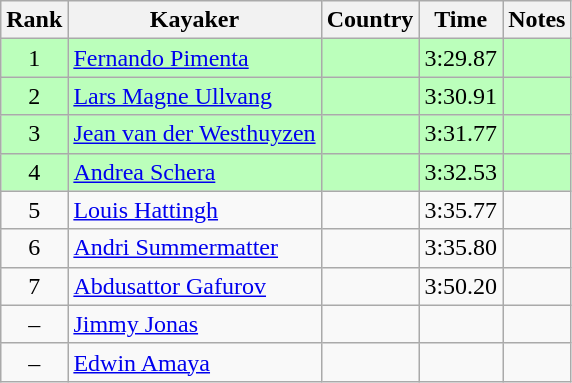<table class="wikitable" style="text-align:center">
<tr>
<th>Rank</th>
<th>Kayaker</th>
<th>Country</th>
<th>Time</th>
<th>Notes</th>
</tr>
<tr bgcolor=bbffbb>
<td>1</td>
<td align="left"><a href='#'>Fernando Pimenta</a></td>
<td align="left"></td>
<td>3:29.87</td>
<td></td>
</tr>
<tr bgcolor=bbffbb>
<td>2</td>
<td align="left"><a href='#'>Lars Magne Ullvang</a></td>
<td align="left"></td>
<td>3:30.91</td>
<td></td>
</tr>
<tr bgcolor=bbffbb>
<td>3</td>
<td align="left"><a href='#'>Jean van der Westhuyzen</a></td>
<td align="left"></td>
<td>3:31.77</td>
<td></td>
</tr>
<tr bgcolor=bbffbb>
<td>4</td>
<td align="left"><a href='#'>Andrea Schera</a></td>
<td align="left"></td>
<td>3:32.53</td>
<td></td>
</tr>
<tr>
<td>5</td>
<td align="left"><a href='#'>Louis Hattingh</a></td>
<td align="left"></td>
<td>3:35.77</td>
<td></td>
</tr>
<tr>
<td>6</td>
<td align="left"><a href='#'>Andri Summermatter</a></td>
<td align="left"></td>
<td>3:35.80</td>
<td></td>
</tr>
<tr>
<td>7</td>
<td align="left"><a href='#'>Abdusattor Gafurov</a></td>
<td align="left"></td>
<td>3:50.20</td>
<td></td>
</tr>
<tr>
<td>–</td>
<td align="left"><a href='#'>Jimmy Jonas</a></td>
<td align="left"></td>
<td></td>
<td></td>
</tr>
<tr>
<td>–</td>
<td align="left"><a href='#'>Edwin Amaya</a></td>
<td align="left"></td>
<td></td>
<td></td>
</tr>
</table>
